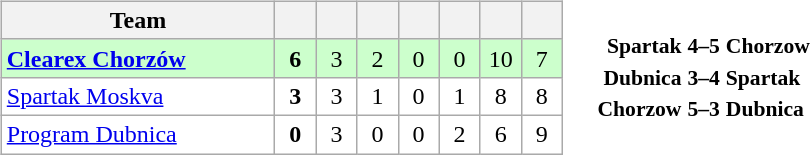<table>
<tr>
<td><br><table class="wikitable" style="text-align: center;">
<tr>
<th width="175">Team</th>
<th width="20"></th>
<th width="20"></th>
<th width="20"></th>
<th width="20"></th>
<th width="20"></th>
<th width="20"></th>
<th width="20"></th>
</tr>
<tr bgcolor="#ccffcc">
<td align="left"> <strong><a href='#'>Clearex Chorzów</a></strong></td>
<td><strong>6</strong></td>
<td>3</td>
<td>2</td>
<td>0</td>
<td>0</td>
<td>10</td>
<td>7</td>
</tr>
<tr bgcolor=ffffff>
<td align="left"> <a href='#'>Spartak Moskva</a></td>
<td><strong>3</strong></td>
<td>3</td>
<td>1</td>
<td>0</td>
<td>1</td>
<td>8</td>
<td>8</td>
</tr>
<tr bgcolor=ffffff>
<td align="left"> <a href='#'>Program Dubnica</a></td>
<td><strong>0</strong></td>
<td>3</td>
<td>0</td>
<td>0</td>
<td>2</td>
<td>6</td>
<td>9</td>
</tr>
</table>
</td>
<td><br><table style="font-size:90%; margin: 0 auto;">
<tr>
<td align="right"><strong>Spartak</strong></td>
<td align="center"><strong>4–5</strong></td>
<td><strong>Chorzow</strong></td>
</tr>
<tr>
<td align="right"><strong>Dubnica</strong></td>
<td align="center"><strong>3–4</strong></td>
<td><strong>Spartak</strong></td>
</tr>
<tr>
<td align="right"><strong>Chorzow</strong></td>
<td align="center"><strong>5–3</strong></td>
<td><strong>Dubnica</strong></td>
</tr>
</table>
</td>
</tr>
</table>
